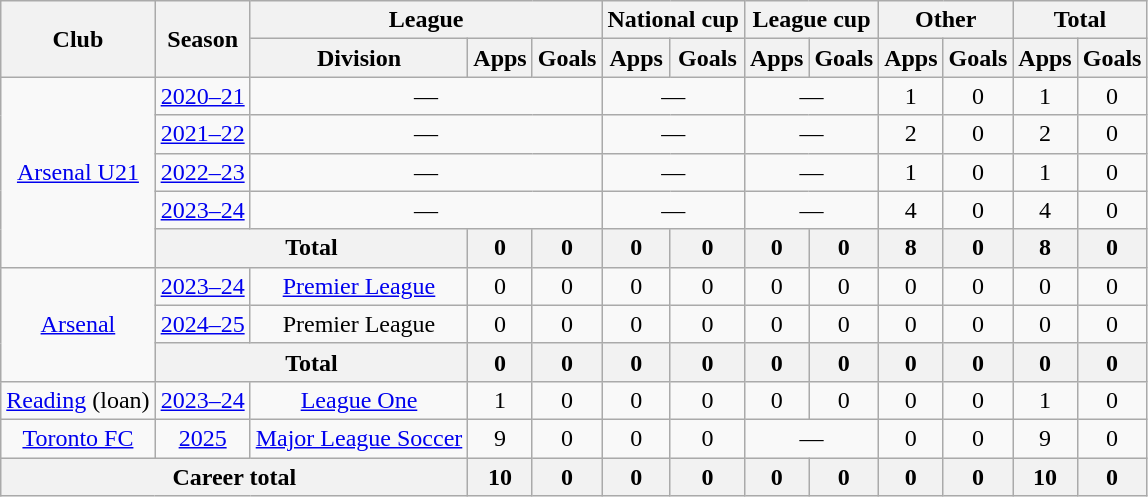<table class="wikitable" style="text-align:center">
<tr>
<th rowspan="2">Club</th>
<th rowspan="2">Season</th>
<th colspan="3">League</th>
<th colspan="2">National cup</th>
<th colspan="2">League cup</th>
<th colspan="2">Other</th>
<th colspan="2">Total</th>
</tr>
<tr>
<th>Division</th>
<th>Apps</th>
<th>Goals</th>
<th>Apps</th>
<th>Goals</th>
<th>Apps</th>
<th>Goals</th>
<th>Apps</th>
<th>Goals</th>
<th>Apps</th>
<th>Goals</th>
</tr>
<tr>
<td rowspan="5"><a href='#'>Arsenal U21</a></td>
<td><a href='#'>2020–21</a></td>
<td colspan="3">—</td>
<td colspan="2">—</td>
<td colspan="2">—</td>
<td>1</td>
<td>0</td>
<td>1</td>
<td>0</td>
</tr>
<tr>
<td><a href='#'>2021–22</a></td>
<td colspan="3">—</td>
<td colspan="2">—</td>
<td colspan="2">—</td>
<td>2</td>
<td>0</td>
<td>2</td>
<td>0</td>
</tr>
<tr>
<td><a href='#'>2022–23</a></td>
<td colspan="3">—</td>
<td colspan="2">—</td>
<td colspan="2">—</td>
<td>1</td>
<td>0</td>
<td>1</td>
<td>0</td>
</tr>
<tr>
<td><a href='#'>2023–24</a></td>
<td colspan="3">—</td>
<td colspan="2">—</td>
<td colspan="2">—</td>
<td>4</td>
<td>0</td>
<td>4</td>
<td>0</td>
</tr>
<tr>
<th colspan="2">Total</th>
<th>0</th>
<th>0</th>
<th>0</th>
<th>0</th>
<th>0</th>
<th>0</th>
<th>8</th>
<th>0</th>
<th>8</th>
<th>0</th>
</tr>
<tr>
<td rowspan="3"><a href='#'>Arsenal</a></td>
<td><a href='#'>2023–24</a></td>
<td><a href='#'>Premier League</a></td>
<td>0</td>
<td>0</td>
<td>0</td>
<td>0</td>
<td>0</td>
<td>0</td>
<td>0</td>
<td>0</td>
<td>0</td>
<td>0</td>
</tr>
<tr>
<td><a href='#'>2024–25</a></td>
<td>Premier League</td>
<td>0</td>
<td>0</td>
<td>0</td>
<td>0</td>
<td>0</td>
<td>0</td>
<td>0</td>
<td>0</td>
<td>0</td>
<td>0</td>
</tr>
<tr>
<th colspan="2">Total</th>
<th>0</th>
<th>0</th>
<th>0</th>
<th>0</th>
<th>0</th>
<th>0</th>
<th>0</th>
<th>0</th>
<th>0</th>
<th>0</th>
</tr>
<tr>
<td><a href='#'>Reading</a> (loan)</td>
<td><a href='#'>2023–24</a></td>
<td><a href='#'>League One</a></td>
<td>1</td>
<td>0</td>
<td>0</td>
<td>0</td>
<td>0</td>
<td>0</td>
<td>0</td>
<td>0</td>
<td>1</td>
<td>0</td>
</tr>
<tr>
<td><a href='#'>Toronto FC</a></td>
<td><a href='#'>2025</a></td>
<td><a href='#'>Major League Soccer</a></td>
<td>9</td>
<td>0</td>
<td>0</td>
<td>0</td>
<td colspan="2">—</td>
<td>0</td>
<td>0</td>
<td>9</td>
<td>0</td>
</tr>
<tr>
<th colspan="3">Career total</th>
<th>10</th>
<th>0</th>
<th>0</th>
<th>0</th>
<th>0</th>
<th>0</th>
<th>0</th>
<th>0</th>
<th>10</th>
<th>0</th>
</tr>
</table>
